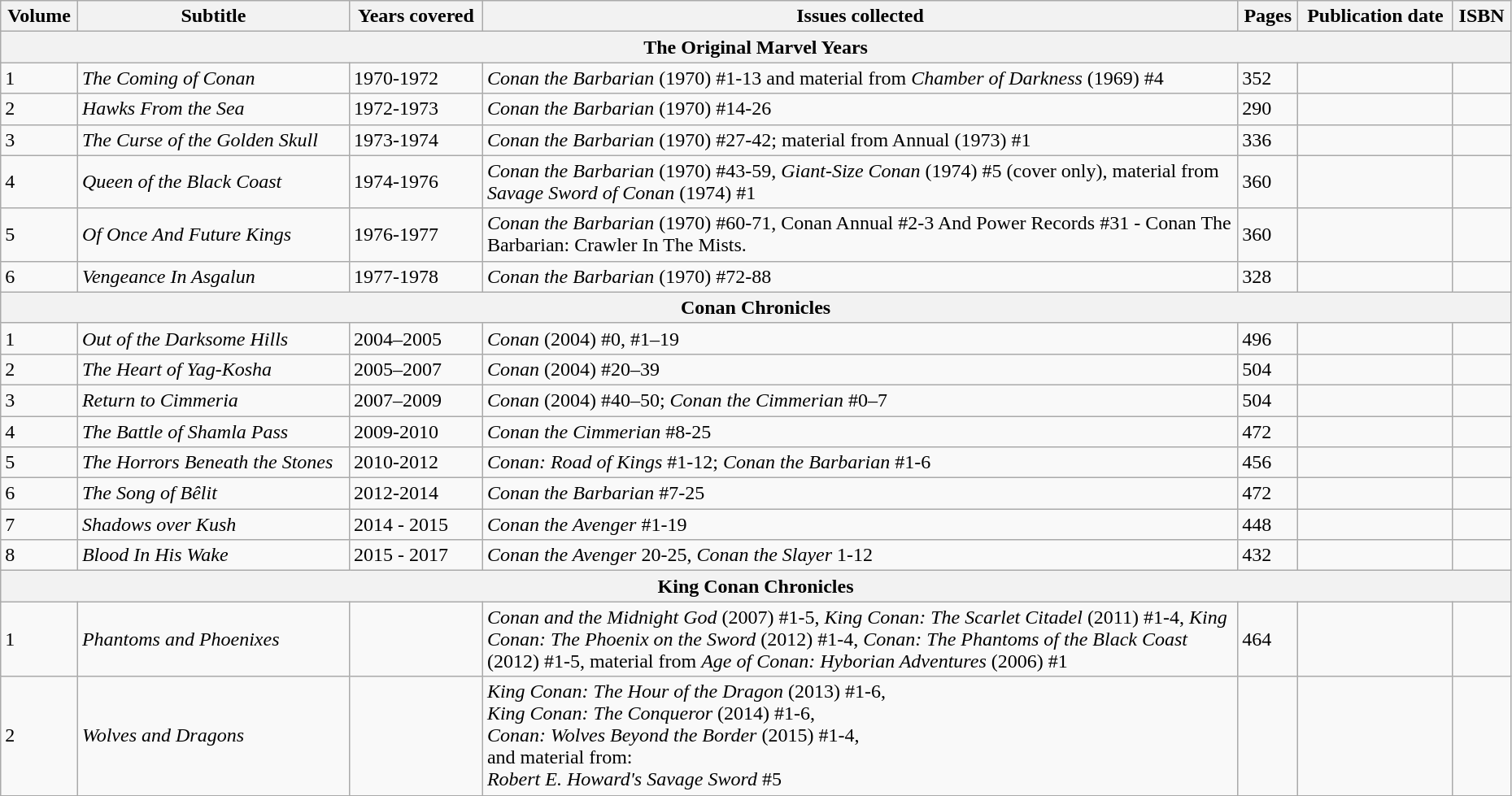<table class="wikitable sortable" width=98%>
<tr>
<th>Volume</th>
<th width="18%">Subtitle</th>
<th>Years covered</th>
<th class="unsortable" width="50%">Issues collected</th>
<th>Pages</th>
<th>Publication date</th>
<th class="unsortable">ISBN</th>
</tr>
<tr>
<th colspan="8">The Original Marvel Years</th>
</tr>
<tr>
<td>1</td>
<td><em>The Coming of Conan</em></td>
<td>1970-1972</td>
<td><em>Conan the Barbarian</em> (1970) #1-13 and material from <em>Chamber of Darkness</em> (1969) #4</td>
<td>352</td>
<td></td>
<td></td>
</tr>
<tr>
<td>2</td>
<td><em>Hawks From the Sea</em></td>
<td>1972-1973</td>
<td><em>Conan the Barbarian</em> (1970) #14-26</td>
<td>290</td>
<td></td>
<td></td>
</tr>
<tr>
<td>3</td>
<td><em>The Curse of the Golden Skull</em></td>
<td>1973-1974</td>
<td><em>Conan the Barbarian</em> (1970) #27-42; material from Annual (1973) #1</td>
<td>336</td>
<td></td>
<td></td>
</tr>
<tr>
<td>4</td>
<td><em>Queen of the Black Coast</em></td>
<td>1974-1976</td>
<td><em>Conan the Barbarian</em> (1970) #43-59, <em>Giant-Size Conan</em> (1974) #5 (cover only), material from <em>Savage Sword of Conan</em> (1974) #1</td>
<td>360</td>
<td></td>
<td></td>
</tr>
<tr>
<td>5</td>
<td><em>Of Once And Future Kings</em></td>
<td>1976-1977</td>
<td><em>Conan the Barbarian</em> (1970) #60-71, Conan Annual #2-3 And Power Records #31 - Conan The Barbarian: Crawler In The Mists.</td>
<td>360</td>
<td></td>
<td></td>
</tr>
<tr>
<td>6</td>
<td><em>Vengeance In Asgalun</em></td>
<td>1977-1978</td>
<td><em>Conan the Barbarian</em> (1970) #72-88</td>
<td>328</td>
<td></td>
<td></td>
</tr>
<tr>
<th colspan="7">Conan Chronicles</th>
</tr>
<tr>
<td>1</td>
<td><em>Out of the Darksome Hills</em></td>
<td>2004–2005</td>
<td><em>Conan</em> (2004) #0, #1–19</td>
<td>496</td>
<td></td>
<td></td>
</tr>
<tr>
<td>2</td>
<td><em>The Heart of Yag-Kosha</em></td>
<td>2005–2007</td>
<td><em>Conan</em> (2004) #20–39</td>
<td>504</td>
<td></td>
<td></td>
</tr>
<tr>
<td>3</td>
<td><em>Return to Cimmeria</em></td>
<td>2007–2009</td>
<td><em>Conan</em> (2004) #40–50; <em>Conan the Cimmerian</em> #0–7</td>
<td>504</td>
<td></td>
<td></td>
</tr>
<tr>
<td>4</td>
<td><em>The Battle of Shamla Pass</em></td>
<td>2009-2010</td>
<td><em>Conan the Cimmerian</em> #8-25</td>
<td>472</td>
<td></td>
<td></td>
</tr>
<tr>
<td>5</td>
<td><em>The Horrors Beneath the Stones</em></td>
<td>2010-2012</td>
<td><em>Conan: Road of Kings</em> #1-12; <em>Conan the Barbarian</em> #1-6</td>
<td>456</td>
<td></td>
<td></td>
</tr>
<tr>
<td>6</td>
<td><em>The Song of Bêlit</em></td>
<td>2012-2014</td>
<td><em>Conan the Barbarian</em> #7-25</td>
<td>472</td>
<td></td>
<td></td>
</tr>
<tr>
<td>7</td>
<td><em>Shadows over Kush</em></td>
<td>2014 - 2015</td>
<td><em>Conan the Avenger</em> #1-19</td>
<td>448</td>
<td></td>
<td></td>
</tr>
<tr>
<td>8</td>
<td><em>Blood In His Wake</em></td>
<td>2015 - 2017</td>
<td><em>Conan the Avenger</em> 20-25,  <em>Conan the Slayer</em> 1-12</td>
<td>432</td>
<td></td>
<td></td>
</tr>
<tr>
<th colspan="7">King Conan Chronicles</th>
</tr>
<tr>
<td>1</td>
<td><em>Phantoms and Phoenixes</em></td>
<td></td>
<td><em>Conan and the Midnight God</em> (2007) #1-5, <em>King Conan: The Scarlet Citadel</em> (2011) #1-4, <em>King Conan: The Phoenix on the Sword</em> (2012) #1-4, <em>Conan: The Phantoms of the Black Coast</em> (2012) #1-5, material from <em>Age of Conan: Hyborian Adventures</em> (2006) #1</td>
<td>464</td>
<td></td>
<td></td>
</tr>
<tr>
<td>2</td>
<td><em>Wolves and Dragons</em></td>
<td></td>
<td><em>King Conan: The Hour of the Dragon</em> (2013) #1-6,<br> <em>King Conan: The Conqueror</em> (2014) #1-6,<br> <em>Conan: Wolves Beyond the Border</em> (2015) #1-4,<br>and material from:<br><em>Robert E. Howard's Savage Sword</em> #5</td>
<td></td>
<td></td>
<td></td>
</tr>
<tr>
</tr>
</table>
